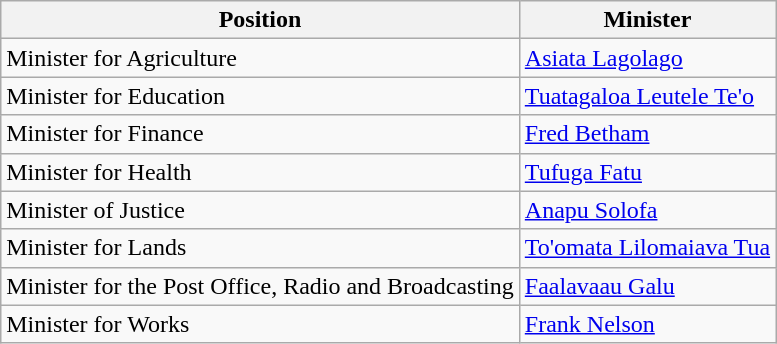<table class=wikitable>
<tr>
<th>Position</th>
<th>Minister</th>
</tr>
<tr>
<td>Minister for Agriculture</td>
<td><a href='#'>Asiata Lagolago</a></td>
</tr>
<tr>
<td>Minister for Education</td>
<td><a href='#'>Tuatagaloa Leutele Te'o</a></td>
</tr>
<tr>
<td>Minister for Finance</td>
<td><a href='#'>Fred Betham</a></td>
</tr>
<tr>
<td>Minister for Health</td>
<td><a href='#'>Tufuga Fatu</a></td>
</tr>
<tr>
<td>Minister of Justice</td>
<td><a href='#'>Anapu Solofa</a></td>
</tr>
<tr>
<td>Minister for Lands</td>
<td><a href='#'>To'omata Lilomaiava Tua</a></td>
</tr>
<tr>
<td>Minister for the Post Office, Radio and Broadcasting</td>
<td><a href='#'>Faalavaau Galu</a></td>
</tr>
<tr>
<td>Minister for Works</td>
<td><a href='#'>Frank Nelson</a></td>
</tr>
</table>
